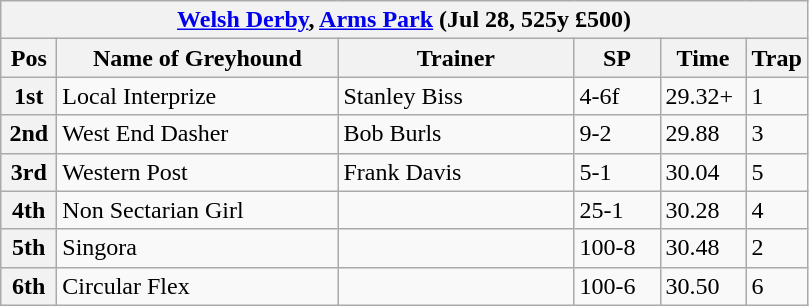<table class="wikitable">
<tr>
<th colspan="6"><a href='#'>Welsh Derby</a>, <a href='#'>Arms Park</a> (Jul 28, 525y £500)</th>
</tr>
<tr>
<th width=30>Pos</th>
<th width=180>Name of Greyhound</th>
<th width=150>Trainer</th>
<th width=50>SP</th>
<th width=50>Time</th>
<th width=30>Trap</th>
</tr>
<tr>
<th>1st</th>
<td>Local Interprize</td>
<td>Stanley Biss</td>
<td>4-6f</td>
<td>29.32+</td>
<td>1</td>
</tr>
<tr>
<th>2nd</th>
<td>West End Dasher</td>
<td>Bob Burls</td>
<td>9-2</td>
<td>29.88</td>
<td>3</td>
</tr>
<tr>
<th>3rd</th>
<td>Western Post</td>
<td>Frank Davis</td>
<td>5-1</td>
<td>30.04</td>
<td>5</td>
</tr>
<tr>
<th>4th</th>
<td>Non Sectarian Girl</td>
<td></td>
<td>25-1</td>
<td>30.28</td>
<td>4</td>
</tr>
<tr>
<th>5th</th>
<td>Singora</td>
<td></td>
<td>100-8</td>
<td>30.48</td>
<td>2</td>
</tr>
<tr>
<th>6th</th>
<td>Circular Flex</td>
<td></td>
<td>100-6</td>
<td>30.50</td>
<td>6</td>
</tr>
</table>
